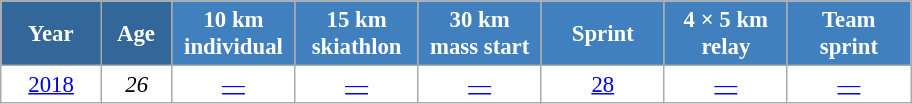<table class="wikitable" style="font-size:95%; text-align:center; border:grey solid 1px; border-collapse:collapse; background:#ffffff;">
<tr>
<th style="background-color:#369; color:white; width:60px;"> Year </th>
<th style="background-color:#369; color:white; width:40px;"> Age </th>
<th style="background-color:#4180be; color:white; width:75px;"> 10 km <br> individual </th>
<th style="background-color:#4180be; color:white; width:75px;"> 15 km <br> skiathlon </th>
<th style="background-color:#4180be; color:white; width:75px;"> 30 km <br> mass start </th>
<th style="background-color:#4180be; color:white; width:75px;"> Sprint </th>
<th style="background-color:#4180be; color:white; width:75px;"> 4 × 5 km <br> relay </th>
<th style="background-color:#4180be; color:white; width:75px;"> Team <br> sprint </th>
</tr>
<tr>
<td><a href='#'>2018</a></td>
<td><em>26</em></td>
<td><a href='#'>—</a></td>
<td><a href='#'>—</a></td>
<td><a href='#'>—</a></td>
<td><a href='#'>28</a></td>
<td><a href='#'>—</a></td>
<td><a href='#'>—</a></td>
</tr>
</table>
